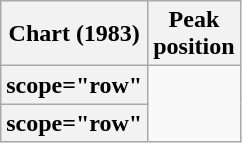<table class="wikitable sortable plainrowheaders" style="text-align:center">
<tr>
<th scope="col">Chart (1983)</th>
<th scope="col">Peak<br>position</th>
</tr>
<tr>
<th>scope="row" </th>
</tr>
<tr>
<th>scope="row" </th>
</tr>
</table>
